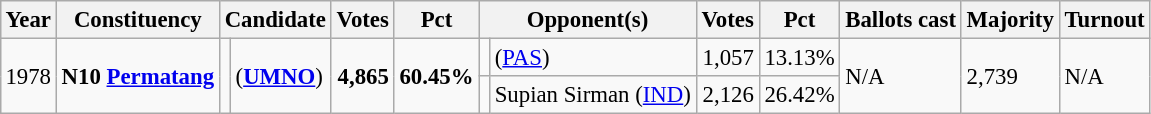<table class="wikitable" style="margin:0.5em ; font-size:95%">
<tr>
<th>Year</th>
<th>Constituency</th>
<th colspan=2>Candidate</th>
<th>Votes</th>
<th>Pct</th>
<th colspan=2>Opponent(s)</th>
<th>Votes</th>
<th>Pct</th>
<th>Ballots cast</th>
<th>Majority</th>
<th>Turnout</th>
</tr>
<tr>
<td rowspan=2>1978</td>
<td rowspan=2><strong>N10 <a href='#'>Permatang</a></strong></td>
<td rowspan=2 ></td>
<td rowspan=2> (<a href='#'><strong>UMNO</strong></a>)</td>
<td rowspan=2 align="right"><strong>4,865</strong></td>
<td rowspan=2><strong>60.45%</strong></td>
<td></td>
<td> (<a href='#'>PAS</a>)</td>
<td align="right">1,057</td>
<td>13.13%</td>
<td rowspan=2>N/A</td>
<td rowspan=2>2,739</td>
<td rowspan=2>N/A</td>
</tr>
<tr>
<td></td>
<td>Supian Sirman (<a href='#'>IND</a>)</td>
<td align="right">2,126</td>
<td>26.42%</td>
</tr>
</table>
